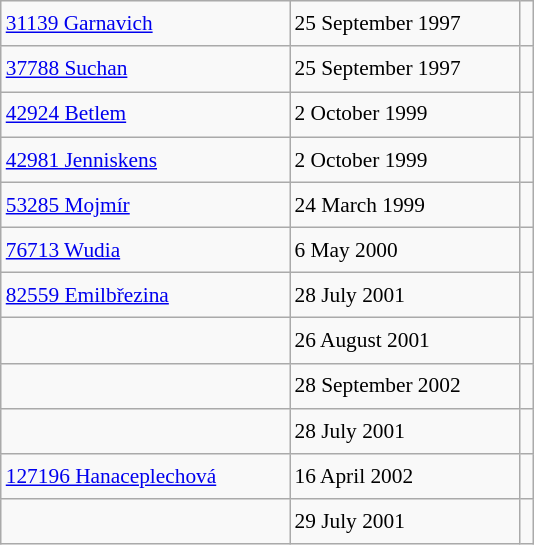<table class="wikitable" style="font-size: 89%; float: left; width: 25em; margin-right: 1em; line-height: 1.65em !important; height: 324px;">
<tr>
<td><a href='#'>31139 Garnavich</a></td>
<td>25 September 1997</td>
<td></td>
</tr>
<tr>
<td><a href='#'>37788 Suchan</a></td>
<td>25 September 1997</td>
<td></td>
</tr>
<tr>
<td><a href='#'>42924 Betlem</a></td>
<td>2 October 1999</td>
<td></td>
</tr>
<tr>
<td><a href='#'>42981 Jenniskens</a></td>
<td>2 October 1999</td>
<td></td>
</tr>
<tr>
<td><a href='#'>53285 Mojmír</a></td>
<td>24 March 1999</td>
<td></td>
</tr>
<tr>
<td><a href='#'>76713 Wudia</a></td>
<td>6 May 2000</td>
<td></td>
</tr>
<tr>
<td><a href='#'>82559 Emilbřezina</a></td>
<td>28 July 2001</td>
<td></td>
</tr>
<tr>
<td></td>
<td>26 August 2001</td>
<td></td>
</tr>
<tr>
<td></td>
<td>28 September 2002</td>
<td></td>
</tr>
<tr>
<td></td>
<td>28 July 2001</td>
<td></td>
</tr>
<tr>
<td><a href='#'>127196 Hanaceplechová</a></td>
<td>16 April 2002</td>
<td></td>
</tr>
<tr>
<td></td>
<td>29 July 2001</td>
<td></td>
</tr>
</table>
